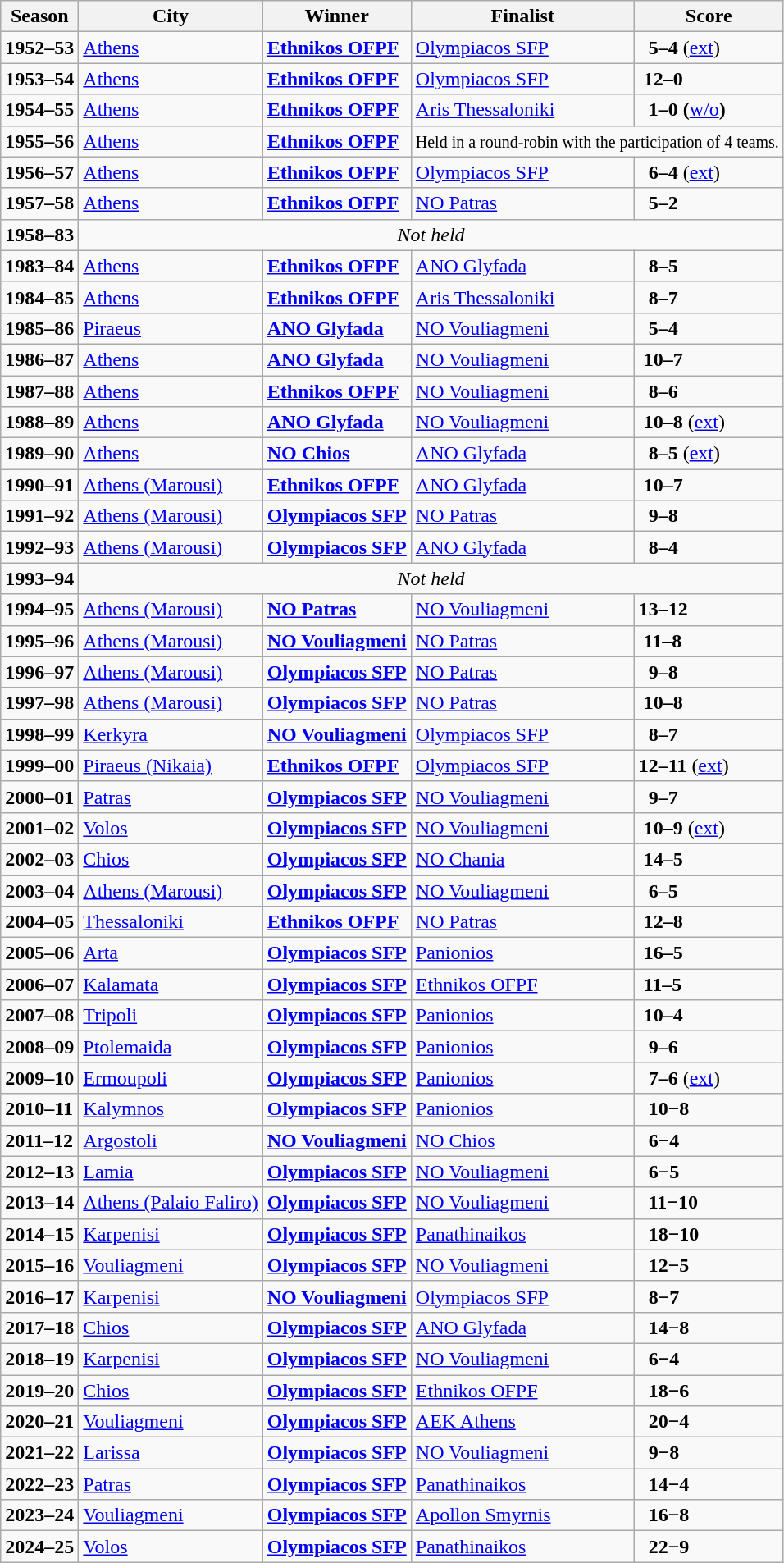<table class="wikitable">
<tr>
<th>Season</th>
<th>City</th>
<th>Winner</th>
<th>Finalist</th>
<th>Score</th>
</tr>
<tr>
<td><strong>1952–53</strong></td>
<td><a href='#'>Athens</a></td>
<td><strong> <a href='#'>Ethnikos OFPF</a></strong></td>
<td> <a href='#'>Olympiacos SFP</a></td>
<td>  <strong>5–4</strong> (<a href='#'>ext</a>)</td>
</tr>
<tr>
<td><strong>1953–54</strong></td>
<td><a href='#'>Athens</a></td>
<td><strong> <a href='#'>Ethnikos OFPF</a></strong></td>
<td> <a href='#'>Olympiacos SFP</a></td>
<td> <strong>12–0</strong></td>
</tr>
<tr>
<td><strong>1954–55</strong></td>
<td><a href='#'>Athens</a></td>
<td><strong> <a href='#'>Ethnikos OFPF</a></strong></td>
<td> <a href='#'>Aris Thessaloniki</a></td>
<td>  <strong>1–0 (</strong><a href='#'>w/o</a><strong>)</strong></td>
</tr>
<tr>
<td><strong>1955–56</strong></td>
<td><a href='#'>Athens</a></td>
<td><strong> <a href='#'>Ethnikos OFPF</a></strong></td>
<td colspan="2"><small>Held in a round-robin with the participation of 4 teams.</small></td>
</tr>
<tr>
<td><strong>1956–57</strong></td>
<td><a href='#'>Athens</a></td>
<td><strong> <a href='#'>Ethnikos OFPF</a></strong></td>
<td> <a href='#'>Olympiacos SFP</a></td>
<td>  <strong>6–4</strong> (<a href='#'>ext</a>)</td>
</tr>
<tr>
<td><strong>1957–58</strong></td>
<td><a href='#'>Athens</a></td>
<td><strong> <a href='#'>Ethnikos OFPF</a></strong></td>
<td> <a href='#'>NO Patras</a></td>
<td>  <strong>5–2</strong></td>
</tr>
<tr>
<td><strong>1958–83</strong></td>
<td colspan="4" align="center"><em>Not held</em></td>
</tr>
<tr>
<td><strong>1983–84</strong></td>
<td><a href='#'>Athens</a></td>
<td><strong> <a href='#'>Ethnikos OFPF</a></strong></td>
<td> <a href='#'>ANO Glyfada</a></td>
<td>  <strong>8–5</strong></td>
</tr>
<tr>
<td><strong>1984–85</strong></td>
<td><a href='#'>Athens</a></td>
<td><strong> <a href='#'>Ethnikos OFPF</a></strong></td>
<td> <a href='#'>Aris Thessaloniki</a></td>
<td>  <strong>8–7</strong></td>
</tr>
<tr>
<td><strong>1985–86</strong></td>
<td><a href='#'>Piraeus</a></td>
<td><strong> <a href='#'>ANO Glyfada</a></strong></td>
<td> <a href='#'>NO Vouliagmeni</a></td>
<td>  <strong>5–4</strong></td>
</tr>
<tr>
<td><strong>1986–87</strong></td>
<td><a href='#'>Athens</a></td>
<td><strong> <a href='#'>ANO Glyfada</a></strong></td>
<td> <a href='#'>NO Vouliagmeni</a></td>
<td> <strong>10–7</strong></td>
</tr>
<tr>
<td><strong>1987–88</strong></td>
<td><a href='#'>Athens</a></td>
<td><strong> <a href='#'>Ethnikos OFPF</a></strong></td>
<td> <a href='#'>NO Vouliagmeni</a></td>
<td>  <strong>8–6</strong></td>
</tr>
<tr>
<td><strong>1988–89</strong></td>
<td><a href='#'>Athens</a></td>
<td><strong> <a href='#'>ANO Glyfada</a></strong></td>
<td> <a href='#'>NO Vouliagmeni</a></td>
<td> <strong>10–8</strong> (<a href='#'>ext</a>)</td>
</tr>
<tr>
<td><strong>1989–90</strong></td>
<td><a href='#'>Athens</a></td>
<td><strong> <a href='#'>NO Chios</a></strong></td>
<td> <a href='#'>ANO Glyfada</a></td>
<td>  <strong>8–5</strong> (<a href='#'>ext</a>)</td>
</tr>
<tr>
<td><strong>1990–91</strong></td>
<td><a href='#'>Athens (Marousi)</a></td>
<td><strong> <a href='#'>Ethnikos OFPF</a></strong></td>
<td> <a href='#'>ANO Glyfada</a></td>
<td> <strong>10–7</strong></td>
</tr>
<tr>
<td><strong>1991–92</strong></td>
<td><a href='#'>Athens (Marousi)</a></td>
<td><strong> <a href='#'>Olympiacos SFP</a></strong></td>
<td> <a href='#'>NO Patras</a></td>
<td>  <strong>9–8</strong></td>
</tr>
<tr>
<td><strong>1992–93</strong></td>
<td><a href='#'>Athens (Marousi)</a></td>
<td><strong> <a href='#'>Olympiacos SFP</a></strong></td>
<td> <a href='#'>ANO Glyfada</a></td>
<td>  <strong>8–4</strong></td>
</tr>
<tr>
<td><strong>1993–94</strong></td>
<td colspan="4" align="center"><em>Not held</em></td>
</tr>
<tr>
<td><strong>1994–95</strong></td>
<td><a href='#'>Athens (Marousi)</a></td>
<td><strong> <a href='#'>NO Patras</a></strong></td>
<td> <a href='#'>NO Vouliagmeni</a></td>
<td><strong>13–12</strong></td>
</tr>
<tr>
<td><strong>1995–96</strong></td>
<td><a href='#'>Athens (Marousi)</a></td>
<td><strong> <a href='#'>NO Vouliagmeni</a></strong></td>
<td> <a href='#'>NO Patras</a></td>
<td> <strong>11–8</strong></td>
</tr>
<tr>
<td><strong>1996–97</strong></td>
<td><a href='#'>Athens (Marousi)</a></td>
<td><strong> <a href='#'>Olympiacos SFP</a></strong></td>
<td> <a href='#'>NO Patras</a></td>
<td>  <strong>9–8</strong></td>
</tr>
<tr>
<td><strong>1997–98</strong></td>
<td><a href='#'>Athens (Marousi)</a></td>
<td><strong> <a href='#'>Olympiacos SFP</a></strong></td>
<td> <a href='#'>NO Patras</a></td>
<td> <strong>10–8</strong></td>
</tr>
<tr>
<td><strong>1998–99</strong></td>
<td><a href='#'>Kerkyra</a></td>
<td><strong> <a href='#'>NO Vouliagmeni</a></strong></td>
<td> <a href='#'>Olympiacos SFP</a></td>
<td>  <strong>8–7</strong></td>
</tr>
<tr>
<td><strong>1999–00</strong></td>
<td><a href='#'>Piraeus (Nikaia)</a></td>
<td><strong> <a href='#'>Ethnikos OFPF</a></strong></td>
<td> <a href='#'>Olympiacos SFP</a></td>
<td><strong>12–11</strong> (<a href='#'>ext</a>)</td>
</tr>
<tr>
<td><strong>2000–01</strong></td>
<td><a href='#'>Patras</a></td>
<td><strong> <a href='#'>Olympiacos SFP</a></strong></td>
<td> <a href='#'>NO Vouliagmeni</a></td>
<td>  <strong>9–7</strong></td>
</tr>
<tr>
<td><strong>2001–02</strong></td>
<td><a href='#'>Volos</a></td>
<td><strong> <a href='#'>Olympiacos SFP</a></strong></td>
<td> <a href='#'>NO Vouliagmeni</a></td>
<td> <strong>10–9</strong> (<a href='#'>ext</a>)</td>
</tr>
<tr>
<td><strong>2002–03</strong></td>
<td><a href='#'>Chios</a></td>
<td><strong> <a href='#'>Olympiacos SFP</a></strong></td>
<td> <a href='#'>NO Chania</a></td>
<td> <strong>14–5</strong></td>
</tr>
<tr>
<td><strong>2003–04</strong></td>
<td><a href='#'>Athens (Marousi)</a></td>
<td><strong> <a href='#'>Olympiacos SFP</a></strong></td>
<td> <a href='#'>NO Vouliagmeni</a></td>
<td>  <strong>6–5</strong></td>
</tr>
<tr>
<td><strong>2004–05</strong></td>
<td><a href='#'>Thessaloniki</a></td>
<td><strong> <a href='#'>Ethnikos OFPF</a></strong></td>
<td> <a href='#'>NO Patras</a></td>
<td> <strong>12–8</strong></td>
</tr>
<tr>
<td><strong>2005–06</strong></td>
<td><a href='#'>Arta</a></td>
<td><strong> <a href='#'>Olympiacos SFP</a></strong></td>
<td> <a href='#'>Panionios</a></td>
<td> <strong>16–5</strong></td>
</tr>
<tr>
<td><strong>2006–07</strong></td>
<td><a href='#'>Kalamata</a></td>
<td><strong> <a href='#'>Olympiacos SFP</a></strong></td>
<td> <a href='#'>Ethnikos OFPF</a></td>
<td> <strong>11–5</strong></td>
</tr>
<tr>
<td><strong>2007–08</strong></td>
<td><a href='#'>Tripoli</a></td>
<td><strong> <a href='#'>Olympiacos SFP</a></strong></td>
<td> <a href='#'>Panionios</a></td>
<td> <strong>10–4</strong></td>
</tr>
<tr>
<td><strong>2008–09</strong></td>
<td><a href='#'>Ptolemaida</a></td>
<td><strong> <a href='#'>Olympiacos SFP</a></strong></td>
<td> <a href='#'>Panionios</a></td>
<td>  <strong>9–6</strong></td>
</tr>
<tr>
<td><strong>2009–10</strong></td>
<td><a href='#'>Ermoupoli</a></td>
<td><strong> <a href='#'>Olympiacos SFP</a></strong></td>
<td> <a href='#'>Panionios</a></td>
<td>  <strong>7–6</strong> (<a href='#'>ext</a>)</td>
</tr>
<tr>
<td><strong>2010–11</strong></td>
<td><a href='#'>Kalymnos</a></td>
<td><strong> <a href='#'>Olympiacos SFP</a></strong></td>
<td> <a href='#'>Panionios</a></td>
<td>  <strong>10−8</strong></td>
</tr>
<tr>
<td><strong>2011–12</strong></td>
<td><a href='#'>Argostoli</a></td>
<td><strong> <a href='#'>NO Vouliagmeni</a> </strong></td>
<td> <a href='#'>NO Chios</a></td>
<td>  <strong>6−4</strong></td>
</tr>
<tr>
<td><strong>2012–13</strong></td>
<td><a href='#'>Lamia</a></td>
<td><strong> <a href='#'>Olympiacos SFP</a></strong></td>
<td> <a href='#'>NO Vouliagmeni</a></td>
<td>  <strong>6−5</strong></td>
</tr>
<tr>
<td><strong>2013–14</strong></td>
<td><a href='#'>Athens (Palaio Faliro)</a></td>
<td><strong> <a href='#'>Olympiacos SFP</a></strong></td>
<td> <a href='#'>NO Vouliagmeni</a></td>
<td>  <strong>11−10</strong></td>
</tr>
<tr>
<td><strong>2014–15</strong></td>
<td><a href='#'>Karpenisi</a></td>
<td><strong> <a href='#'>Olympiacos SFP</a></strong></td>
<td> <a href='#'>Panathinaikos</a></td>
<td>  <strong>18−10</strong></td>
</tr>
<tr>
<td><strong>2015–16</strong></td>
<td><a href='#'>Vouliagmeni</a></td>
<td><strong> <a href='#'>Olympiacos SFP</a></strong></td>
<td> <a href='#'>NO Vouliagmeni</a></td>
<td>  <strong>12−5</strong></td>
</tr>
<tr>
<td><strong>2016–17</strong></td>
<td><a href='#'>Karpenisi</a></td>
<td><strong> <a href='#'>NO Vouliagmeni</a> </strong></td>
<td> <a href='#'>Olympiacos SFP</a></td>
<td>  <strong>8−7</strong></td>
</tr>
<tr>
<td><strong>2017–18</strong></td>
<td><a href='#'>Chios</a></td>
<td><strong> <a href='#'>Olympiacos SFP</a></strong></td>
<td> <a href='#'>ANO Glyfada</a></td>
<td>  <strong>14−8</strong></td>
</tr>
<tr>
<td><strong>2018–19</strong></td>
<td><a href='#'>Karpenisi</a></td>
<td><strong> <a href='#'>Olympiacos SFP</a></strong></td>
<td> <a href='#'>NO Vouliagmeni</a></td>
<td>  <strong>6−4</strong></td>
</tr>
<tr>
<td><strong>2019–20</strong></td>
<td><a href='#'>Chios</a></td>
<td><strong> <a href='#'>Olympiacos SFP</a></strong></td>
<td> <a href='#'>Ethnikos OFPF</a></td>
<td>  <strong>18−6</strong></td>
</tr>
<tr>
<td><strong>2020–21</strong></td>
<td><a href='#'>Vouliagmeni</a></td>
<td><strong> <a href='#'>Olympiacos SFP</a></strong></td>
<td> <a href='#'>AEK Athens</a></td>
<td>  <strong>20−4</strong></td>
</tr>
<tr>
<td><strong>2021–22</strong></td>
<td><a href='#'>Larissa</a></td>
<td><strong> <a href='#'>Olympiacos SFP</a></strong></td>
<td> <a href='#'>NO Vouliagmeni</a></td>
<td>  <strong>9−8</strong></td>
</tr>
<tr>
<td><strong>2022–23</strong></td>
<td><a href='#'>Patras</a></td>
<td><strong> <a href='#'>Olympiacos SFP</a></strong></td>
<td> <a href='#'>Panathinaikos</a></td>
<td>  <strong>14−4</strong></td>
</tr>
<tr>
<td><strong>2023–24</strong></td>
<td><a href='#'>Vouliagmeni</a></td>
<td><strong> <a href='#'>Olympiacos SFP</a></strong></td>
<td> <a href='#'>Apollon Smyrnis</a></td>
<td>  <strong>16−8</strong></td>
</tr>
<tr>
<td><strong>2024–25</strong></td>
<td><a href='#'>Volos</a></td>
<td><strong> <a href='#'>Olympiacos SFP</a></strong></td>
<td> <a href='#'>Panathinaikos</a></td>
<td>  <strong>22−9</strong></td>
</tr>
</table>
